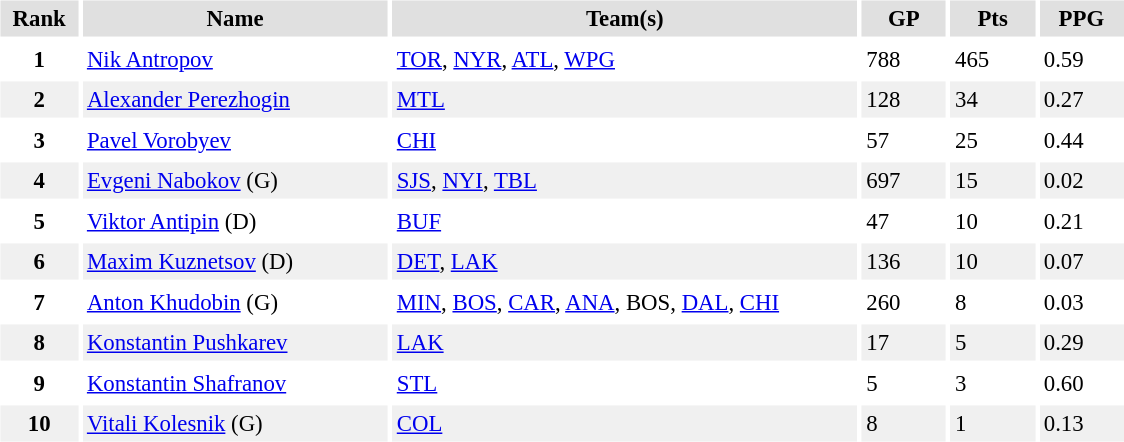<table id="Table3" cellspacing="3" cellpadding="3" style="font-size:95%;">
<tr style="text-align:center; background:#e0e0e0">
<th style="width:3em;">Rank</th>
<th style="width:13em;">Name</th>
<th style="width:20em;">Team(s)</th>
<th style="width:3.3em;">GP</th>
<th style="width:3.3em;">Pts</th>
<th style="width:3.3em;">PPG</th>
</tr>
<tr>
<th>1</th>
<td><a href='#'>Nik Antropov</a></td>
<td><a href='#'>TOR</a>, <a href='#'>NYR</a>, <a href='#'>ATL</a>, <a href='#'>WPG</a></td>
<td>788</td>
<td>465</td>
<td>0.59</td>
</tr>
<tr style="background:#f0f0f0;">
<th>2</th>
<td><a href='#'>Alexander Perezhogin</a></td>
<td><a href='#'>MTL</a></td>
<td>128</td>
<td>34</td>
<td>0.27</td>
</tr>
<tr>
<th>3</th>
<td><a href='#'>Pavel Vorobyev</a></td>
<td><a href='#'>CHI</a></td>
<td>57</td>
<td>25</td>
<td>0.44</td>
</tr>
<tr style="background:#f0f0f0;">
<th>4</th>
<td><a href='#'>Evgeni Nabokov</a> (G)</td>
<td><a href='#'>SJS</a>, <a href='#'>NYI</a>, <a href='#'>TBL</a></td>
<td>697</td>
<td>15</td>
<td>0.02</td>
</tr>
<tr>
<th>5</th>
<td><a href='#'>Viktor Antipin</a> (D)</td>
<td><a href='#'>BUF</a></td>
<td>47</td>
<td>10</td>
<td>0.21</td>
</tr>
<tr style="background:#f0f0f0;">
<th>6</th>
<td><a href='#'>Maxim Kuznetsov</a> (D)</td>
<td><a href='#'>DET</a>, <a href='#'>LAK</a></td>
<td>136</td>
<td>10</td>
<td>0.07</td>
</tr>
<tr>
<th>7</th>
<td><a href='#'>Anton Khudobin</a>  (G)</td>
<td><a href='#'>MIN</a>, <a href='#'>BOS</a>, <a href='#'>CAR</a>, <a href='#'>ANA</a>, BOS, <a href='#'>DAL</a>, <a href='#'>CHI</a></td>
<td>260</td>
<td>8</td>
<td>0.03</td>
</tr>
<tr style="background:#f0f0f0;">
<th>8</th>
<td><a href='#'>Konstantin Pushkarev</a></td>
<td><a href='#'>LAK</a></td>
<td>17</td>
<td>5</td>
<td>0.29</td>
</tr>
<tr>
<th>9</th>
<td><a href='#'>Konstantin Shafranov</a></td>
<td><a href='#'>STL</a></td>
<td>5</td>
<td>3</td>
<td>0.60</td>
</tr>
<tr style="background:#f0f0f0;">
<th>10</th>
<td><a href='#'>Vitali Kolesnik</a> (G)</td>
<td><a href='#'>COL</a></td>
<td>8</td>
<td>1</td>
<td>0.13</td>
</tr>
</table>
